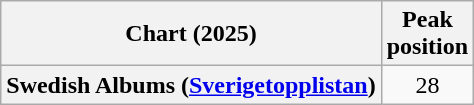<table class="wikitable plainrowheaders" style="text-align:center">
<tr>
<th scope="col">Chart (2025)</th>
<th scope="col">Peak<br>position</th>
</tr>
<tr>
<th scope="row">Swedish Albums (<a href='#'>Sverigetopplistan</a>)</th>
<td>28</td>
</tr>
</table>
